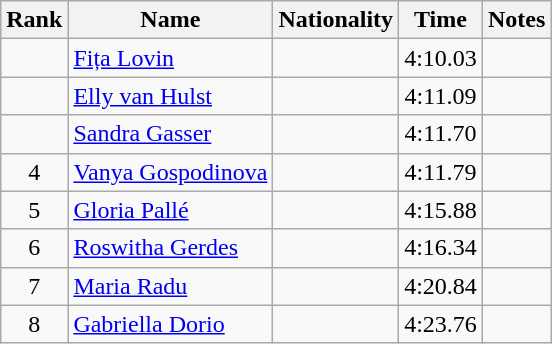<table class="wikitable sortable" style="text-align:center">
<tr>
<th>Rank</th>
<th>Name</th>
<th>Nationality</th>
<th>Time</th>
<th>Notes</th>
</tr>
<tr>
<td></td>
<td align="left"><a href='#'>Fița Lovin</a></td>
<td align=left></td>
<td>4:10.03</td>
<td></td>
</tr>
<tr>
<td></td>
<td align="left"><a href='#'>Elly van Hulst</a></td>
<td align=left></td>
<td>4:11.09</td>
<td></td>
</tr>
<tr>
<td></td>
<td align="left"><a href='#'>Sandra Gasser</a></td>
<td align=left></td>
<td>4:11.70</td>
<td></td>
</tr>
<tr>
<td>4</td>
<td align="left"><a href='#'>Vanya Gospodinova</a></td>
<td align=left></td>
<td>4:11.79</td>
<td></td>
</tr>
<tr>
<td>5</td>
<td align="left"><a href='#'>Gloria Pallé</a></td>
<td align=left></td>
<td>4:15.88</td>
<td></td>
</tr>
<tr>
<td>6</td>
<td align="left"><a href='#'>Roswitha Gerdes</a></td>
<td align=left></td>
<td>4:16.34</td>
<td></td>
</tr>
<tr>
<td>7</td>
<td align="left"><a href='#'>Maria Radu</a></td>
<td align=left></td>
<td>4:20.84</td>
<td></td>
</tr>
<tr>
<td>8</td>
<td align="left"><a href='#'>Gabriella Dorio</a></td>
<td align=left></td>
<td>4:23.76</td>
<td></td>
</tr>
</table>
